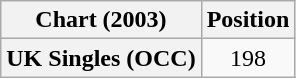<table class="wikitable plainrowheaders" style="text-align:center">
<tr>
<th>Chart (2003)</th>
<th>Position</th>
</tr>
<tr>
<th scope="row">UK Singles (OCC)</th>
<td>198</td>
</tr>
</table>
